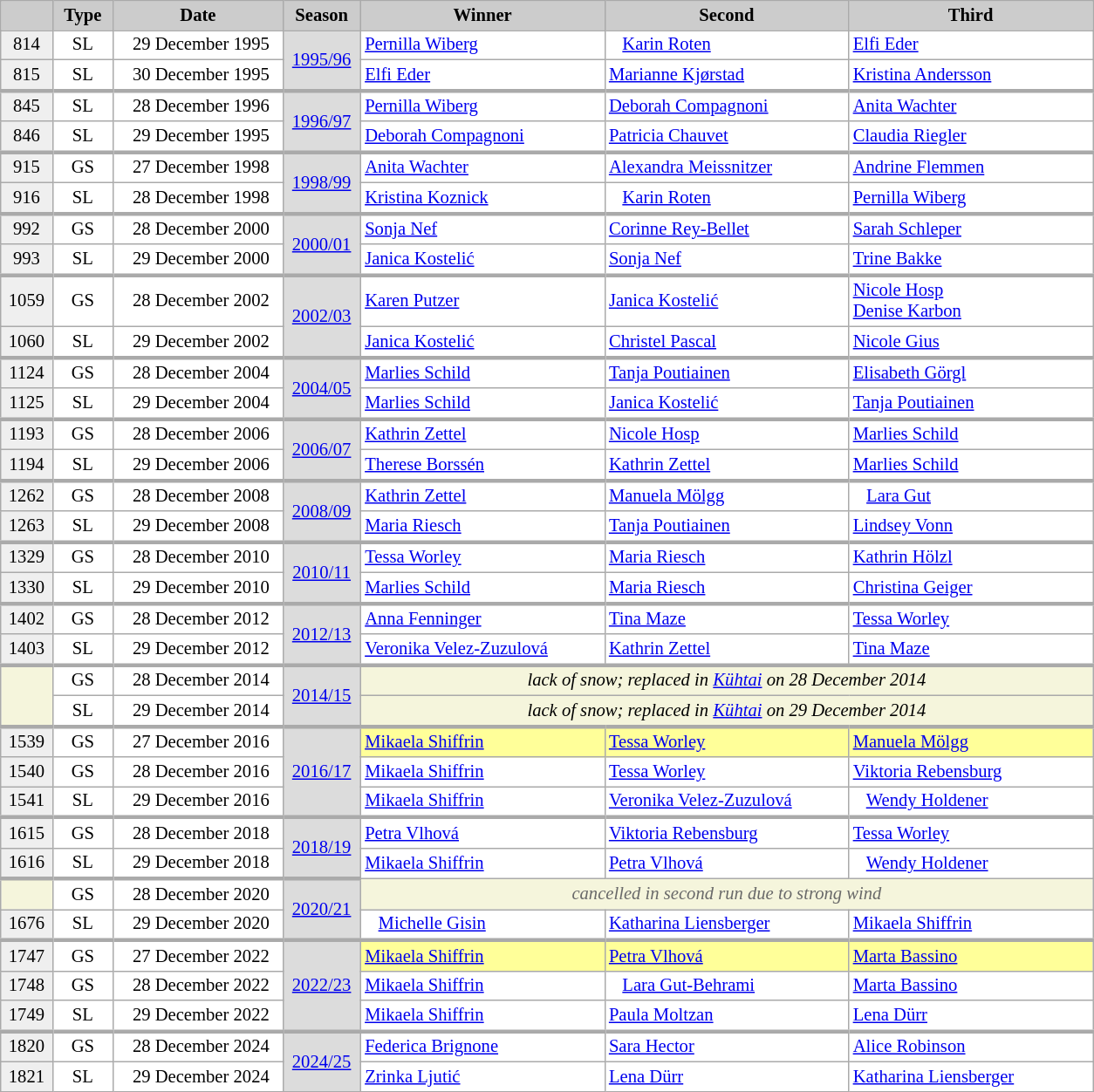<table class="wikitable" style="background:#fff; font-size:86%; line-height:16px; border:grey solid 1px; border-collapse:collapse">
<tr>
<th style="background-color: #ccc;" width="33"></th>
<th style="background-color: #ccc;" width="40">Type</th>
<th style="background-color: #ccc;" width="123">Date</th>
<th style="background-color: #ccc;" width="53">Season</th>
<th style="background-color: #ccc;" width="180">Winner</th>
<th style="background-color: #ccc;" width="180">Second</th>
<th style="background-color: #ccc;" width="180">Third</th>
</tr>
<tr>
<td align=center bgcolor="#EFEFEF">814</td>
<td align=center>SL</td>
<td align=right>29 December 1995  </td>
<td bgcolor=gainsboro rowspan=2 align=center><a href='#'>1995/96</a></td>
<td> <a href='#'>Pernilla Wiberg</a></td>
<td>   <a href='#'>Karin Roten</a></td>
<td> <a href='#'>Elfi Eder</a></td>
</tr>
<tr>
<td align=center bgcolor="#EFEFEF">815</td>
<td align=center>SL</td>
<td align=right>30 December 1995  </td>
<td> <a href='#'>Elfi Eder</a></td>
<td> <a href='#'>Marianne Kjørstad</a></td>
<td> <a href='#'>Kristina Andersson</a></td>
</tr>
<tr>
<td align=center bgcolor="#EFEFEF" style="border-top-width:3px">845</td>
<td align=center style="border-top-width:3px">SL</td>
<td align=right style="border-top-width:3px">28 December 1996  </td>
<td bgcolor=gainsboro rowspan=2 align=center style="border-top-width:3px"><a href='#'>1996/97</a></td>
<td style="border-top-width:3px"> <a href='#'>Pernilla Wiberg</a></td>
<td style="border-top-width:3px"> <a href='#'>Deborah Compagnoni</a></td>
<td style="border-top-width:3px"> <a href='#'>Anita Wachter</a></td>
</tr>
<tr>
<td align=center bgcolor="#EFEFEF">846</td>
<td align=center>SL</td>
<td align=right>29 December 1995  </td>
<td> <a href='#'>Deborah Compagnoni</a></td>
<td> <a href='#'>Patricia Chauvet</a></td>
<td> <a href='#'>Claudia Riegler</a></td>
</tr>
<tr>
<td align=center bgcolor="#EFEFEF" style="border-top-width:3px">915</td>
<td align=center style="border-top-width:3px">GS</td>
<td align=right style="border-top-width:3px">27 December 1998  </td>
<td bgcolor=gainsboro rowspan=2 align=center style="border-top-width:3px"><a href='#'>1998/99</a></td>
<td style="border-top-width:3px"> <a href='#'>Anita Wachter</a></td>
<td style="border-top-width:3px"> <a href='#'>Alexandra Meissnitzer</a></td>
<td style="border-top-width:3px"> <a href='#'>Andrine Flemmen</a></td>
</tr>
<tr>
<td align=center bgcolor="#EFEFEF">916</td>
<td align=center>SL</td>
<td align=right>28 December 1998  </td>
<td> <a href='#'>Kristina Koznick</a></td>
<td>   <a href='#'>Karin Roten</a></td>
<td> <a href='#'>Pernilla Wiberg</a></td>
</tr>
<tr>
<td align=center bgcolor="#EFEFEF" style="border-top-width:3px">992</td>
<td align=center style="border-top-width:3px">GS</td>
<td align=right style="border-top-width:3px">28 December 2000  </td>
<td bgcolor=gainsboro rowspan=2 align=center style="border-top-width:3px"><a href='#'>2000/01</a></td>
<td style="border-top-width:3px"> <a href='#'>Sonja Nef</a></td>
<td style="border-top-width:3px"> <a href='#'>Corinne Rey-Bellet</a></td>
<td style="border-top-width:3px"> <a href='#'>Sarah Schleper</a></td>
</tr>
<tr>
<td align=center bgcolor="#EFEFEF">993</td>
<td align=center>SL</td>
<td align=right>29 December 2000  </td>
<td> <a href='#'>Janica Kostelić</a></td>
<td> <a href='#'>Sonja Nef</a></td>
<td> <a href='#'>Trine Bakke</a></td>
</tr>
<tr>
<td align=center bgcolor="#EFEFEF" style="border-top-width:3px">1059</td>
<td align=center style="border-top-width:3px">GS</td>
<td align=right style="border-top-width:3px">28 December 2002  </td>
<td bgcolor=gainsboro rowspan=2 align=center style="border-top-width:3px"><a href='#'>2002/03</a></td>
<td style="border-top-width:3px"> <a href='#'>Karen Putzer</a></td>
<td style="border-top-width:3px"> <a href='#'>Janica Kostelić</a></td>
<td style="border-top-width:3px"> <a href='#'>Nicole Hosp</a><br> <a href='#'>Denise Karbon</a></td>
</tr>
<tr>
<td align=center bgcolor="#EFEFEF">1060</td>
<td align=center>SL</td>
<td align=right>29 December 2002  </td>
<td> <a href='#'>Janica Kostelić</a></td>
<td> <a href='#'>Christel Pascal</a></td>
<td> <a href='#'>Nicole Gius</a></td>
</tr>
<tr>
<td align=center bgcolor="#EFEFEF" style="border-top-width:3px">1124</td>
<td align=center style="border-top-width:3px">GS</td>
<td align=right style="border-top-width:3px">28 December 2004  </td>
<td bgcolor=gainsboro rowspan=2 align=center style="border-top-width:3px"><a href='#'>2004/05</a></td>
<td style="border-top-width:3px"> <a href='#'>Marlies Schild</a></td>
<td style="border-top-width:3px"> <a href='#'>Tanja Poutiainen</a></td>
<td style="border-top-width:3px"> <a href='#'>Elisabeth Görgl</a></td>
</tr>
<tr>
<td align=center bgcolor="#EFEFEF">1125</td>
<td align=center>SL</td>
<td align=right>29 December 2004  </td>
<td> <a href='#'>Marlies Schild</a></td>
<td> <a href='#'>Janica Kostelić</a></td>
<td> <a href='#'>Tanja Poutiainen</a></td>
</tr>
<tr>
<td align=center bgcolor="#EFEFEF" style="border-top-width:3px">1193</td>
<td align=center style="border-top-width:3px">GS</td>
<td align=right style="border-top-width:3px">28 December 2006  </td>
<td bgcolor=gainsboro rowspan=2 align=center style="border-top-width:3px"><a href='#'>2006/07</a></td>
<td style="border-top-width:3px"> <a href='#'>Kathrin Zettel</a></td>
<td style="border-top-width:3px"> <a href='#'>Nicole Hosp</a></td>
<td style="border-top-width:3px"> <a href='#'>Marlies Schild</a></td>
</tr>
<tr>
<td align=center bgcolor="#EFEFEF">1194</td>
<td align=center>SL</td>
<td align=right>29 December 2006  </td>
<td> <a href='#'>Therese Borssén</a></td>
<td> <a href='#'>Kathrin Zettel</a></td>
<td> <a href='#'>Marlies Schild</a></td>
</tr>
<tr>
<td align=center bgcolor="#EFEFEF" style="border-top-width:3px">1262</td>
<td align=center style="border-top-width:3px">GS</td>
<td align=right style="border-top-width:3px">28 December 2008  </td>
<td bgcolor=gainsboro rowspan=2 align=center style="border-top-width:3px"><a href='#'>2008/09</a></td>
<td style="border-top-width:3px"> <a href='#'>Kathrin Zettel</a></td>
<td style="border-top-width:3px"> <a href='#'>Manuela Mölgg</a></td>
<td style="border-top-width:3px">   <a href='#'>Lara Gut</a></td>
</tr>
<tr>
<td align=center bgcolor="#EFEFEF">1263</td>
<td align=center>SL</td>
<td align=right>29 December 2008  </td>
<td> <a href='#'>Maria Riesch</a></td>
<td> <a href='#'>Tanja Poutiainen</a></td>
<td> <a href='#'>Lindsey Vonn</a></td>
</tr>
<tr>
<td align=center bgcolor="#EFEFEF" style="border-top-width:3px">1329</td>
<td align=center style="border-top-width:3px">GS</td>
<td align=right style="border-top-width:3px">28 December 2010  </td>
<td bgcolor=gainsboro rowspan=2 align=center style="border-top-width:3px"><a href='#'>2010/11</a></td>
<td style="border-top-width:3px"> <a href='#'>Tessa Worley</a></td>
<td style="border-top-width:3px"> <a href='#'>Maria Riesch</a></td>
<td style="border-top-width:3px"> <a href='#'>Kathrin Hölzl</a></td>
</tr>
<tr>
<td align=center bgcolor="#EFEFEF">1330</td>
<td align=center>SL</td>
<td align=right>29 December 2010  </td>
<td> <a href='#'>Marlies Schild</a></td>
<td> <a href='#'>Maria Riesch</a></td>
<td> <a href='#'>Christina Geiger</a></td>
</tr>
<tr>
<td align=center bgcolor="#EFEFEF" style="border-top-width:3px">1402</td>
<td align=center style="border-top-width:3px">GS</td>
<td align=right style="border-top-width:3px">28 December 2012  </td>
<td bgcolor=gainsboro rowspan=2 align=center style="border-top-width:3px"><a href='#'>2012/13</a></td>
<td style="border-top-width:3px"> <a href='#'>Anna Fenninger</a></td>
<td style="border-top-width:3px"> <a href='#'>Tina Maze</a></td>
<td style="border-top-width:3px"> <a href='#'>Tessa Worley</a></td>
</tr>
<tr>
<td align=center bgcolor="#EFEFEF">1403</td>
<td align=center>SL</td>
<td align=right>29 December 2012  </td>
<td> <a href='#'>Veronika Velez-Zuzulová</a></td>
<td> <a href='#'>Kathrin Zettel</a></td>
<td> <a href='#'>Tina Maze</a></td>
</tr>
<tr>
<td align=center bgcolor="F5F5DC" rowspan=2 style="border-top-width:3px"></td>
<td align=center style="border-top-width:3px">GS</td>
<td align=right style="border-top-width:3px">28 December 2014  </td>
<td bgcolor=gainsboro rowspan=2 align=center style="border-top-width:3px"><a href='#'>2014/15</a></td>
<td colspan=4 align=center bgcolor="F5F5DC" style="border-top-width:3px"><em>lack of snow; replaced in <a href='#'>Kühtai</a> on 28 December 2014</em></td>
</tr>
<tr>
<td align=center>SL</td>
<td align=right>29 December 2014  </td>
<td colspan=4 align=center bgcolor="F5F5DC"><em>lack of snow; replaced in <a href='#'>Kühtai</a> on 29 December 2014</em></td>
</tr>
<tr>
<td align=center bgcolor="#EFEFEF" style="border-top-width:3px">1539</td>
<td align=center style="border-top-width:3px">GS</td>
<td align=right style="border-top-width:3px">27 December 2016  </td>
<td bgcolor=gainsboro rowspan=3 align=center style="border-top-width:3px"><a href='#'>2016/17</a></td>
<td style="border-top-width:3px" bgcolor=#FFFF99> <a href='#'>Mikaela Shiffrin</a></td>
<td style="border-top-width:3px" bgcolor=#FFFF99> <a href='#'>Tessa Worley</a></td>
<td bgcolor=#FFFF99 style="border-top-width:3px"> <a href='#'>Manuela Mölgg</a></td>
</tr>
<tr>
<td align=center bgcolor="#EFEFEF">1540</td>
<td align=center>GS</td>
<td align=right>28 December 2016  </td>
<td> <a href='#'>Mikaela Shiffrin</a></td>
<td> <a href='#'>Tessa Worley</a></td>
<td> <a href='#'>Viktoria Rebensburg</a></td>
</tr>
<tr>
<td align=center bgcolor="#EFEFEF">1541</td>
<td align=center>SL</td>
<td align=right>29 December 2016  </td>
<td> <a href='#'>Mikaela Shiffrin</a></td>
<td style="white-space:nowrap;"> <a href='#'>Veronika Velez-Zuzulová</a></td>
<td>   <a href='#'>Wendy Holdener</a></td>
</tr>
<tr>
<td align=center bgcolor="#EFEFEF" style="border-top-width:3px">1615</td>
<td align=center style="border-top-width:3px">GS</td>
<td align=right style="border-top-width:3px">28 December 2018  </td>
<td bgcolor=gainsboro rowspan=2 align=center style="border-top-width:3px"><a href='#'>2018/19</a></td>
<td style="border-top-width:3px"> <a href='#'>Petra Vlhová</a></td>
<td style="border-top-width:3px"> <a href='#'>Viktoria Rebensburg</a></td>
<td style="border-top-width:3px"> <a href='#'>Tessa Worley</a></td>
</tr>
<tr>
<td align=center bgcolor="#EFEFEF">1616</td>
<td align=center>SL</td>
<td align=right>29 December 2018  </td>
<td> <a href='#'>Mikaela Shiffrin</a></td>
<td> <a href='#'>Petra Vlhová</a></td>
<td>   <a href='#'>Wendy Holdener</a></td>
</tr>
<tr>
<td align=center bgcolor="#F5F5DC" bgcolor="F5F5DC" style="border-top-width:3px"></td>
<td align=center style="border-top-width:3px">GS</td>
<td align=right style="border-top-width:3px">28 December 2020  </td>
<td bgcolor=gainsboro rowspan=2 align=center style="border-top-width:3px"><a href='#'>2020/21</a></td>
<td colspan="4" align="center" bgcolor="F5F5DC" style=color:#696969 style="border-top-width:3px"><em>cancelled in second run due to strong wind</em></td>
</tr>
<tr>
<td align=center bgcolor="#EFEFEF">1676</td>
<td align=center>SL</td>
<td align=right>29 December 2020  </td>
<td>   <a href='#'>Michelle Gisin</a></td>
<td> <a href='#'>Katharina Liensberger</a></td>
<td> <a href='#'>Mikaela Shiffrin</a></td>
</tr>
<tr>
<td align=center bgcolor="#EFEFEF" style="border-top-width:3px">1747</td>
<td align=center style="border-top-width:3px">GS</td>
<td align=right style="border-top-width:3px">27 December 2022  </td>
<td bgcolor=gainsboro rowspan=3 align=center style="border-top-width:3px"><a href='#'>2022/23</a></td>
<td bgcolor=#FFFF99 style="border-top-width:3px"> <a href='#'>Mikaela Shiffrin</a></td>
<td bgcolor=#FFFF99 style="border-top-width:3px"> <a href='#'>Petra Vlhová</a></td>
<td bgcolor=#FFFF99 style="border-top-width:3px"> <a href='#'>Marta Bassino</a></td>
</tr>
<tr>
<td align=center bgcolor="#EFEFEF">1748</td>
<td align=center>GS</td>
<td align=right>28 December 2022  </td>
<td> <a href='#'>Mikaela Shiffrin</a></td>
<td>   <a href='#'>Lara Gut-Behrami</a></td>
<td> <a href='#'>Marta Bassino</a></td>
</tr>
<tr>
<td align=center bgcolor="#EFEFEF">1749</td>
<td align=center>SL</td>
<td align=right>29 December 2022  </td>
<td> <a href='#'>Mikaela Shiffrin</a></td>
<td> <a href='#'>Paula Moltzan</a></td>
<td> <a href='#'>Lena Dürr</a></td>
</tr>
<tr>
<td align=center bgcolor="#EFEFEF" style="border-top-width:3px">1820</td>
<td align=center style="border-top-width:3px">GS</td>
<td align=right style="border-top-width:3px">28 December 2024  </td>
<td bgcolor=gainsboro rowspan=2 align=center style="border-top-width:3px"><a href='#'>2024/25</a></td>
<td style="border-top-width:3px"> <a href='#'>Federica Brignone</a></td>
<td style="border-top-width:3px"> <a href='#'>Sara Hector</a></td>
<td style="border-top-width:3px"> <a href='#'>Alice Robinson</a></td>
</tr>
<tr>
<td align=center bgcolor="#EFEFEF">1821</td>
<td align=center>SL</td>
<td align=right>29 December 2024  </td>
<td> <a href='#'>Zrinka Ljutić</a></td>
<td> <a href='#'>Lena Dürr</a></td>
<td> <a href='#'>Katharina Liensberger</a></td>
</tr>
</table>
